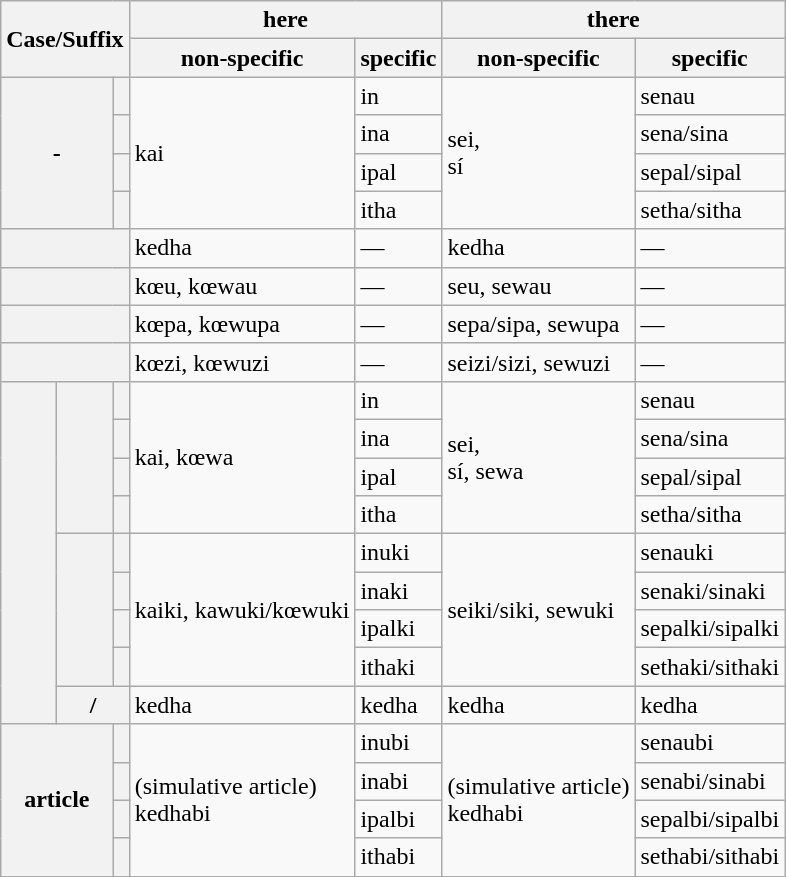<table class="wikitable">
<tr>
<th rowspan="2" colspan="3">Case/Suffix</th>
<th colspan="2">here</th>
<th colspan="2">there</th>
</tr>
<tr>
<th>non-specific</th>
<th>specific</th>
<th>non-specific</th>
<th>specific</th>
</tr>
<tr>
<th rowspan="4" colspan="2">-</th>
<th></th>
<td rowspan="4">kai</td>
<td>in</td>
<td rowspan="4">sei,<br>sí</td>
<td>senau</td>
</tr>
<tr>
<th></th>
<td>ina</td>
<td>sena/sina</td>
</tr>
<tr>
<th></th>
<td>ipal</td>
<td>sepal/sipal</td>
</tr>
<tr>
<th></th>
<td>itha</td>
<td>setha/sitha</td>
</tr>
<tr>
<th colspan="3"></th>
<td>kedha</td>
<td>—</td>
<td>kedha</td>
<td>—</td>
</tr>
<tr>
<th colspan="3"></th>
<td>kœu, kœwau</td>
<td>—</td>
<td>seu, sewau</td>
<td>—</td>
</tr>
<tr>
<th colspan="3"></th>
<td>kœpa, kœwupa</td>
<td>—</td>
<td>sepa/sipa, sewupa</td>
<td>—</td>
</tr>
<tr>
<th colspan="3"></th>
<td>kœzi, kœwuzi</td>
<td>—</td>
<td>seizi/sizi, sewuzi</td>
<td>—</td>
</tr>
<tr>
<th rowspan="9"></th>
<th rowspan="4"></th>
<th></th>
<td rowspan="4">kai, kœwa</td>
<td>in</td>
<td rowspan="4">sei,<br>sí, sewa</td>
<td>senau</td>
</tr>
<tr>
<th></th>
<td>ina</td>
<td>sena/sina</td>
</tr>
<tr>
<th></th>
<td>ipal</td>
<td>sepal/sipal</td>
</tr>
<tr>
<th></th>
<td>itha</td>
<td>setha/sitha</td>
</tr>
<tr>
<th rowspan="4"></th>
<th></th>
<td rowspan="4">kaiki, kawuki/kœwuki</td>
<td>inuki</td>
<td rowspan="4">seiki/siki, sewuki</td>
<td>senauki</td>
</tr>
<tr>
<th></th>
<td>inaki</td>
<td>senaki/sinaki</td>
</tr>
<tr>
<th></th>
<td>ipalki</td>
<td>sepalki/sipalki</td>
</tr>
<tr>
<th></th>
<td>ithaki</td>
<td>sethaki/sithaki</td>
</tr>
<tr>
<th colspan="2">/</th>
<td>kedha</td>
<td>kedha</td>
<td>kedha</td>
<td>kedha</td>
</tr>
<tr>
<th rowspan="4" colspan="2">article</th>
<th></th>
<td rowspan="4">(simulative article)<br>kedhabi</td>
<td>inubi</td>
<td rowspan="4">(simulative article)<br>kedhabi</td>
<td>senaubi</td>
</tr>
<tr>
<th></th>
<td>inabi</td>
<td>senabi/sinabi</td>
</tr>
<tr>
<th></th>
<td>ipalbi</td>
<td>sepalbi/sipalbi</td>
</tr>
<tr>
<th></th>
<td>ithabi</td>
<td>sethabi/sithabi</td>
</tr>
</table>
